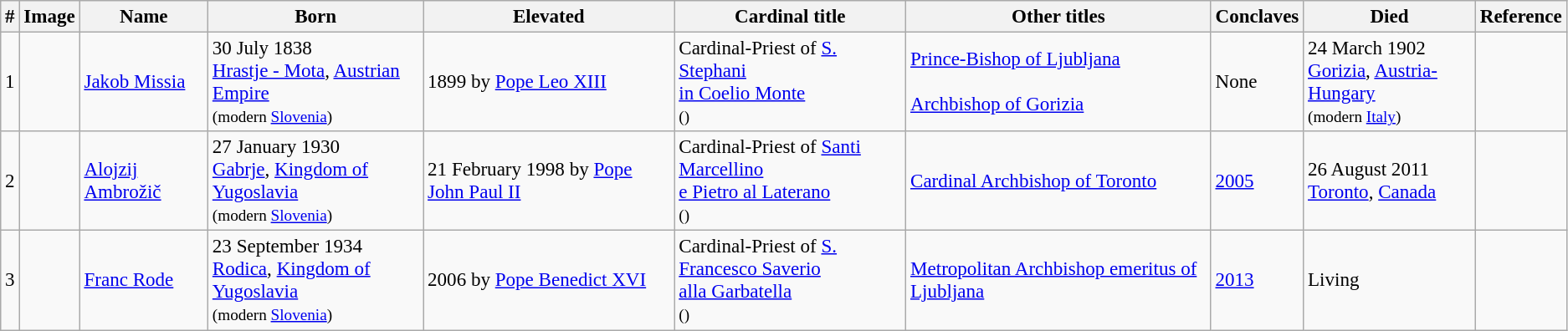<table class="wikitable" border="1" style="font-size:96%">
<tr>
<th>#</th>
<th>Image</th>
<th>Name</th>
<th>Born</th>
<th>Elevated</th>
<th>Cardinal title</th>
<th>Other titles</th>
<th>Conclaves</th>
<th>Died</th>
<th>Reference</th>
</tr>
<tr>
<td>1</td>
<td></td>
<td><a href='#'>Jakob Missia</a></td>
<td>30 July 1838<br><a href='#'>Hrastje - Mota</a>, <a href='#'>Austrian Empire</a><br><small>(modern <a href='#'>Slovenia</a>)</small></td>
<td> 1899 by <a href='#'>Pope Leo XIII</a></td>
<td>Cardinal-Priest of <a href='#'>S. Stephani<br>in Coelio Monte</a><small><br>()</small></td>
<td><a href='#'>Prince-Bishop of Ljubljana</a><br><br><a href='#'>Archbishop of Gorizia</a></td>
<td>None</td>
<td>24 March 1902<br><a href='#'>Gorizia</a>, <a href='#'>Austria-Hungary</a><br><small>(modern <a href='#'>Italy</a>)</small></td>
<td></td>
</tr>
<tr>
<td>2</td>
<td></td>
<td><a href='#'>Alojzij Ambrožič</a></td>
<td>27 January 1930<br><a href='#'>Gabrje</a>, <a href='#'>Kingdom of Yugoslavia</a><br><small>(modern <a href='#'>Slovenia</a>)</small></td>
<td>21 February 1998 by <a href='#'>Pope John Paul II</a></td>
<td>Cardinal-Priest of <a href='#'>Santi Marcellino<br>e Pietro al Laterano</a><small><br>()</small></td>
<td><a href='#'>Cardinal Archbishop of Toronto</a></td>
<td><a href='#'>2005</a></td>
<td>26 August 2011<br><a href='#'>Toronto</a>, <a href='#'>Canada</a></td>
<td></td>
</tr>
<tr>
<td>3</td>
<td></td>
<td><a href='#'>Franc Rode</a></td>
<td>23 September 1934<br><a href='#'>Rodica</a>, <a href='#'>Kingdom of Yugoslavia</a><br><small>(modern <a href='#'>Slovenia</a>)</small></td>
<td> 2006 by <a href='#'>Pope Benedict XVI</a></td>
<td>Cardinal-Priest of <a href='#'>S. <br>Francesco Saverio<br>alla Garbatella</a><small><br>()</small></td>
<td><a href='#'>Metropolitan Archbishop emeritus of Ljubljana</a></td>
<td><a href='#'>2013</a></td>
<td>Living</td>
<td></td>
</tr>
</table>
